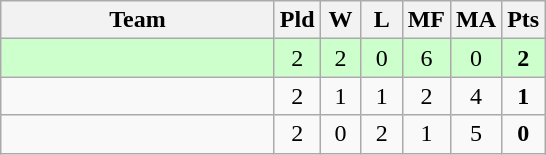<table class=wikitable style="text-align:center">
<tr>
<th width=175>Team</th>
<th width=20>Pld</th>
<th width=20>W</th>
<th width=20>L</th>
<th width=20>MF</th>
<th width=20>MA</th>
<th width=20>Pts</th>
</tr>
<tr bgcolor=ccffcc>
<td style="text-align:left"></td>
<td>2</td>
<td>2</td>
<td>0</td>
<td>6</td>
<td>0</td>
<td><strong>2</strong></td>
</tr>
<tr>
<td style="text-align:left"></td>
<td>2</td>
<td>1</td>
<td>1</td>
<td>2</td>
<td>4</td>
<td><strong>1</strong></td>
</tr>
<tr>
<td style="text-align:left"></td>
<td>2</td>
<td>0</td>
<td>2</td>
<td>1</td>
<td>5</td>
<td><strong>0</strong></td>
</tr>
</table>
